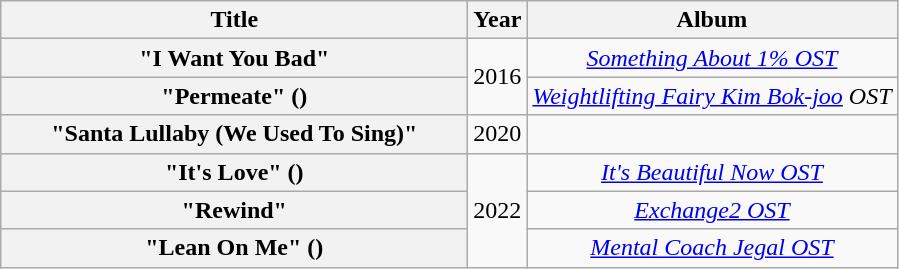<table class="wikitable plainrowheaders" style="text-align:center">
<tr>
<th scope="col" style="width:19em">Title</th>
<th scope="col">Year</th>
<th scope="col">Album</th>
</tr>
<tr>
<th scope="row">"I Want You Bad"<br></th>
<td rowspan="2">2016</td>
<td><em><a href='#'>Something About 1% OST</a></em></td>
</tr>
<tr>
<th scope="row">"Permeate" ()</th>
<td><em><a href='#'>Weightlifting Fairy Kim Bok-joo</a> OST</em></td>
</tr>
<tr>
<th scope="row">"Santa Lullaby (We Used To Sing)"</th>
<td>2020</td>
<td></td>
</tr>
<tr>
<th scope="row">"It's Love" ()</th>
<td rowspan="3">2022</td>
<td><em><a href='#'>It's Beautiful Now OST</a></em></td>
</tr>
<tr>
<th scope="row">"Rewind"</th>
<td><em><a href='#'>Exchange2 OST</a></em></td>
</tr>
<tr>
<th scope="row">"Lean On Me" ()</th>
<td><em><a href='#'>Mental Coach Jegal OST</a></em></td>
</tr>
</table>
